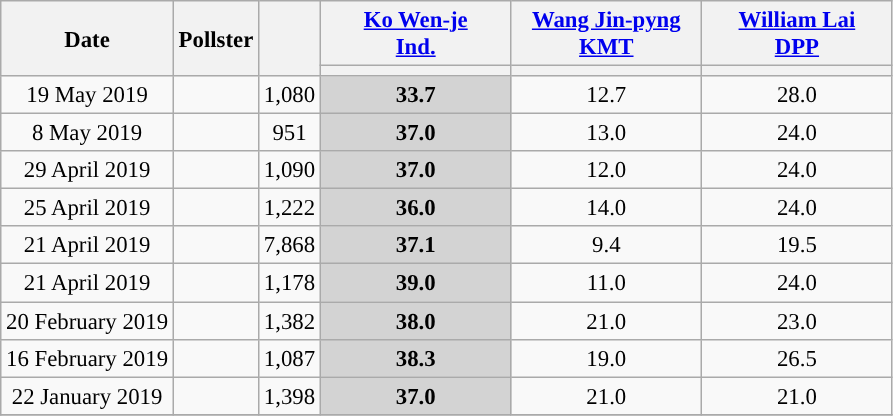<table class="wikitable sortable collapsible" style="font-size:95%; text-align:center">
<tr>
<th rowspan=2>Date</th>
<th rowspan=2>Pollster</th>
<th rowspan=2></th>
<th width=120px><a href='#'>Ko Wen-je</a><br><a href='#'>Ind.</a></th>
<th width=120px><a href='#'>Wang Jin-pyng</a><br><a href='#'>KMT</a></th>
<th width=120px><a href='#'>William Lai</a><br><a href='#'>DPP</a></th>
</tr>
<tr>
<th style="background:"></th>
<th style="background:"></th>
<th style="background:"></th>
</tr>
<tr>
<td>19 May 2019</td>
<td></td>
<td>1,080</td>
<td style="background-color:lightgrey;"><strong>33.7</strong></td>
<td>12.7</td>
<td>28.0</td>
</tr>
<tr>
<td>8 May 2019</td>
<td></td>
<td>951</td>
<td style="background-color:lightgrey;"><strong>37.0</strong></td>
<td>13.0</td>
<td>24.0</td>
</tr>
<tr>
<td>29 April 2019</td>
<td></td>
<td>1,090</td>
<td style="background-color:lightgrey;"><strong>37.0</strong></td>
<td>12.0</td>
<td>24.0</td>
</tr>
<tr>
<td>25 April 2019</td>
<td></td>
<td>1,222</td>
<td style="background-color:lightgrey;"><strong>36.0</strong></td>
<td>14.0</td>
<td>24.0</td>
</tr>
<tr>
<td>21 April 2019</td>
<td></td>
<td>7,868</td>
<td style="background-color:lightgrey;"><strong>37.1</strong></td>
<td>9.4</td>
<td>19.5</td>
</tr>
<tr>
<td>21 April 2019</td>
<td></td>
<td>1,178</td>
<td style="background-color:lightgrey;"><strong>39.0</strong></td>
<td>11.0</td>
<td>24.0</td>
</tr>
<tr>
<td>20 February 2019</td>
<td></td>
<td>1,382</td>
<td style="background-color:lightgrey;"><strong>38.0</strong></td>
<td>21.0</td>
<td>23.0</td>
</tr>
<tr>
<td>16 February 2019</td>
<td></td>
<td>1,087</td>
<td style="background-color:lightgrey;"><strong>38.3</strong></td>
<td>19.0</td>
<td>26.5</td>
</tr>
<tr>
<td>22 January 2019</td>
<td></td>
<td>1,398</td>
<td style="background-color:lightgrey;"><strong>37.0</strong></td>
<td>21.0</td>
<td>21.0</td>
</tr>
<tr>
</tr>
</table>
